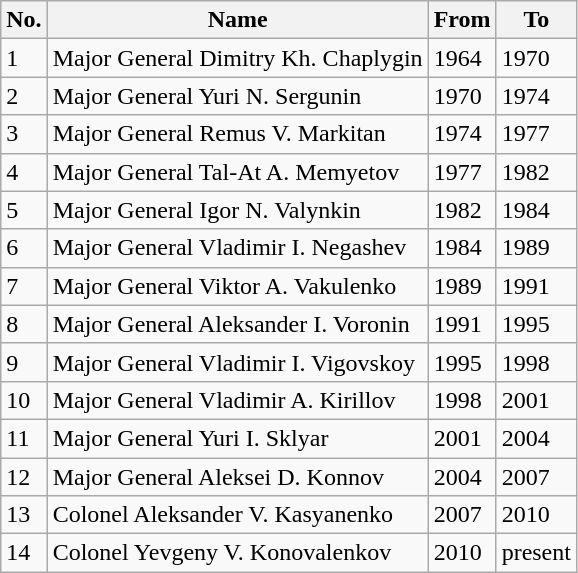<table class="wikitable">
<tr>
<th>No.</th>
<th>Name</th>
<th>From</th>
<th>To</th>
</tr>
<tr>
<td>1</td>
<td>Major General Dimitry Kh. Chaplygin</td>
<td>1964</td>
<td>1970</td>
</tr>
<tr>
<td>2</td>
<td>Major General Yuri N. Sergunin</td>
<td>1970</td>
<td>1974</td>
</tr>
<tr>
<td>3</td>
<td>Major General Remus V. Markitan</td>
<td>1974</td>
<td>1977</td>
</tr>
<tr>
<td>4</td>
<td>Major General Tal-At A. Memyetov</td>
<td>1977</td>
<td>1982</td>
</tr>
<tr>
<td>5</td>
<td>Major General Igor N. Valynkin</td>
<td>1982</td>
<td>1984</td>
</tr>
<tr>
<td>6</td>
<td>Major General Vladimir I. Negashev</td>
<td>1984</td>
<td>1989</td>
</tr>
<tr>
<td>7</td>
<td>Major General Viktor A. Vakulenko</td>
<td>1989</td>
<td>1991</td>
</tr>
<tr>
<td>8</td>
<td>Major General Aleksander I. Voronin</td>
<td>1991</td>
<td>1995</td>
</tr>
<tr>
<td>9</td>
<td>Major General Vladimir I. Vigovskoy</td>
<td>1995</td>
<td>1998</td>
</tr>
<tr>
<td>10</td>
<td>Major General Vladimir A. Kirillov</td>
<td>1998</td>
<td>2001</td>
</tr>
<tr>
<td>11</td>
<td>Major General Yuri I. Sklyar</td>
<td>2001</td>
<td>2004</td>
</tr>
<tr>
<td>12</td>
<td>Major General Aleksei D. Konnov</td>
<td>2004</td>
<td>2007</td>
</tr>
<tr>
<td>13</td>
<td>Colonel Aleksander V. Kasyanenko</td>
<td>2007</td>
<td>2010</td>
</tr>
<tr>
<td>14</td>
<td>Colonel Yevgeny V. Konovalenkov</td>
<td>2010</td>
<td>present</td>
</tr>
</table>
